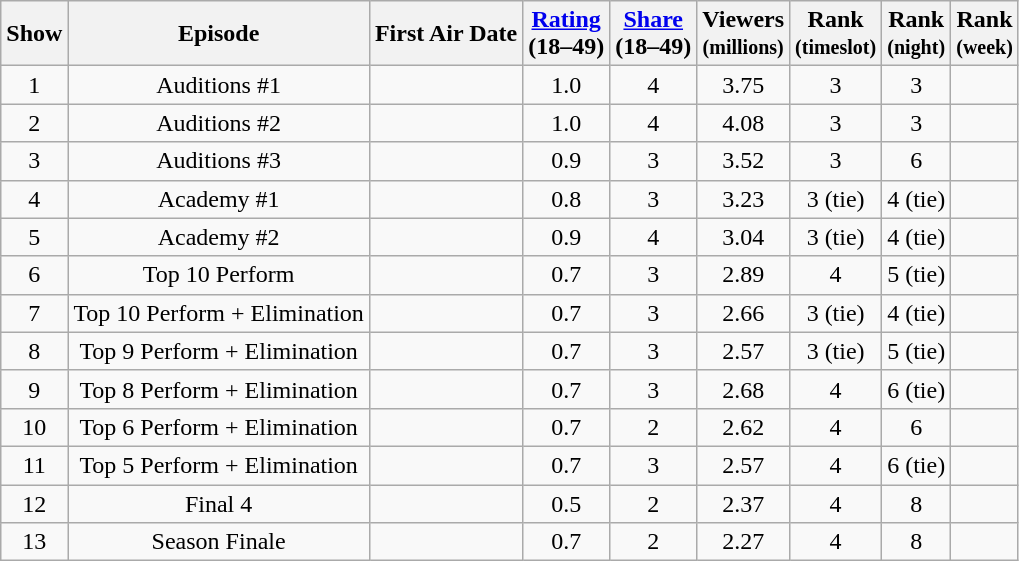<table class="wikitable" style="text-align:center">
<tr>
<th>Show</th>
<th>Episode</th>
<th>First Air Date</th>
<th><a href='#'>Rating</a><br>(18–49)</th>
<th><a href='#'>Share</a><br>(18–49)</th>
<th>Viewers<br><small>(millions)</small></th>
<th>Rank<br><small>(timeslot)</small></th>
<th>Rank<br><small>(night)</small></th>
<th>Rank<br><small>(week)</small></th>
</tr>
<tr>
<td>1</td>
<td>Auditions #1</td>
<td></td>
<td>1.0</td>
<td>4</td>
<td>3.75</td>
<td>3</td>
<td>3</td>
<td></td>
</tr>
<tr>
<td>2</td>
<td>Auditions #2</td>
<td></td>
<td>1.0</td>
<td>4</td>
<td>4.08</td>
<td>3</td>
<td>3</td>
<td></td>
</tr>
<tr>
<td>3</td>
<td>Auditions #3</td>
<td></td>
<td>0.9</td>
<td>3</td>
<td>3.52</td>
<td>3</td>
<td>6</td>
<td></td>
</tr>
<tr>
<td>4</td>
<td>Academy #1</td>
<td></td>
<td>0.8</td>
<td>3</td>
<td>3.23</td>
<td>3 (tie)</td>
<td>4 (tie)</td>
<td></td>
</tr>
<tr>
<td>5</td>
<td>Academy #2</td>
<td></td>
<td>0.9</td>
<td>4</td>
<td>3.04</td>
<td>3 (tie)</td>
<td>4 (tie)</td>
<td></td>
</tr>
<tr>
<td>6</td>
<td>Top 10 Perform</td>
<td></td>
<td>0.7</td>
<td>3</td>
<td>2.89</td>
<td>4</td>
<td>5 (tie)</td>
<td></td>
</tr>
<tr>
<td>7</td>
<td>Top 10 Perform + Elimination</td>
<td></td>
<td>0.7</td>
<td>3</td>
<td>2.66</td>
<td>3 (tie)</td>
<td>4 (tie)</td>
<td></td>
</tr>
<tr>
<td>8</td>
<td>Top 9 Perform + Elimination</td>
<td></td>
<td>0.7</td>
<td>3</td>
<td>2.57</td>
<td>3 (tie)</td>
<td>5 (tie)</td>
<td></td>
</tr>
<tr>
<td>9</td>
<td>Top 8 Perform + Elimination</td>
<td></td>
<td>0.7</td>
<td>3</td>
<td>2.68</td>
<td>4</td>
<td>6 (tie)</td>
<td></td>
</tr>
<tr>
<td>10</td>
<td>Top 6 Perform + Elimination</td>
<td></td>
<td>0.7</td>
<td>2</td>
<td>2.62</td>
<td>4</td>
<td>6</td>
<td></td>
</tr>
<tr>
<td>11</td>
<td>Top 5 Perform + Elimination</td>
<td></td>
<td>0.7</td>
<td>3</td>
<td>2.57</td>
<td>4</td>
<td>6 (tie)</td>
<td></td>
</tr>
<tr>
<td>12</td>
<td>Final 4</td>
<td></td>
<td>0.5</td>
<td>2</td>
<td>2.37</td>
<td>4</td>
<td>8</td>
<td></td>
</tr>
<tr>
<td>13</td>
<td>Season Finale</td>
<td></td>
<td>0.7</td>
<td>2</td>
<td>2.27</td>
<td>4</td>
<td>8</td>
<td></td>
</tr>
</table>
